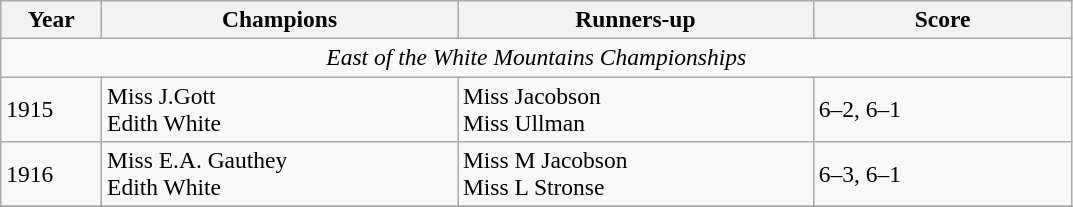<table class="wikitable" style="font-size:98%;">
<tr>
<th style="width:60px;">Year</th>
<th style="width:230px;">Champions</th>
<th style="width:230px;">Runners-up</th>
<th style="width:165px;">Score</th>
</tr>
<tr>
<td colspan=4 align=center><em>East of the White Mountains Championships</em></td>
</tr>
<tr>
<td>1915</td>
<td> Miss J.Gott<br> Edith White</td>
<td> Miss Jacobson<br> Miss Ullman</td>
<td>6–2, 6–1</td>
</tr>
<tr>
<td>1916</td>
<td> Miss E.A. Gauthey<br> Edith White</td>
<td> Miss M Jacobson<br> Miss L Stronse</td>
<td>6–3, 6–1</td>
</tr>
<tr>
</tr>
</table>
